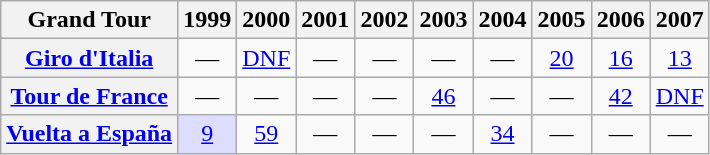<table class="wikitable plainrowheaders">
<tr>
<th>Grand Tour</th>
<th scope="col">1999</th>
<th scope="col">2000</th>
<th scope="col">2001</th>
<th scope="col">2002</th>
<th scope="col">2003</th>
<th scope="col">2004</th>
<th scope="col">2005</th>
<th scope="col">2006</th>
<th scope="col">2007</th>
</tr>
<tr style="text-align:center;">
<th scope="row"> <a href='#'>Giro d'Italia</a></th>
<td>—</td>
<td style="text-align:center;"><a href='#'>DNF</a></td>
<td>—</td>
<td>—</td>
<td>—</td>
<td>—</td>
<td style="text-align:center;"><a href='#'>20</a></td>
<td style="text-align:center;"><a href='#'>16</a></td>
<td style="text-align:center;"><a href='#'>13</a></td>
</tr>
<tr style="text-align:center;">
<th scope="row"> <a href='#'>Tour de France</a></th>
<td>—</td>
<td>—</td>
<td>—</td>
<td>—</td>
<td style="text-align:center;"><a href='#'>46</a></td>
<td>—</td>
<td>—</td>
<td style="text-align:center;"><a href='#'>42</a></td>
<td style="text-align:center;"><a href='#'>DNF</a></td>
</tr>
<tr style="text-align:center;">
<th scope="row"> <a href='#'>Vuelta a España</a></th>
<td style="background:#ddf;"><a href='#'>9</a></td>
<td style="text-align:center;"><a href='#'>59</a></td>
<td>—</td>
<td>—</td>
<td>—</td>
<td style="text-align:center;"><a href='#'>34</a></td>
<td>—</td>
<td>—</td>
<td>—</td>
</tr>
</table>
